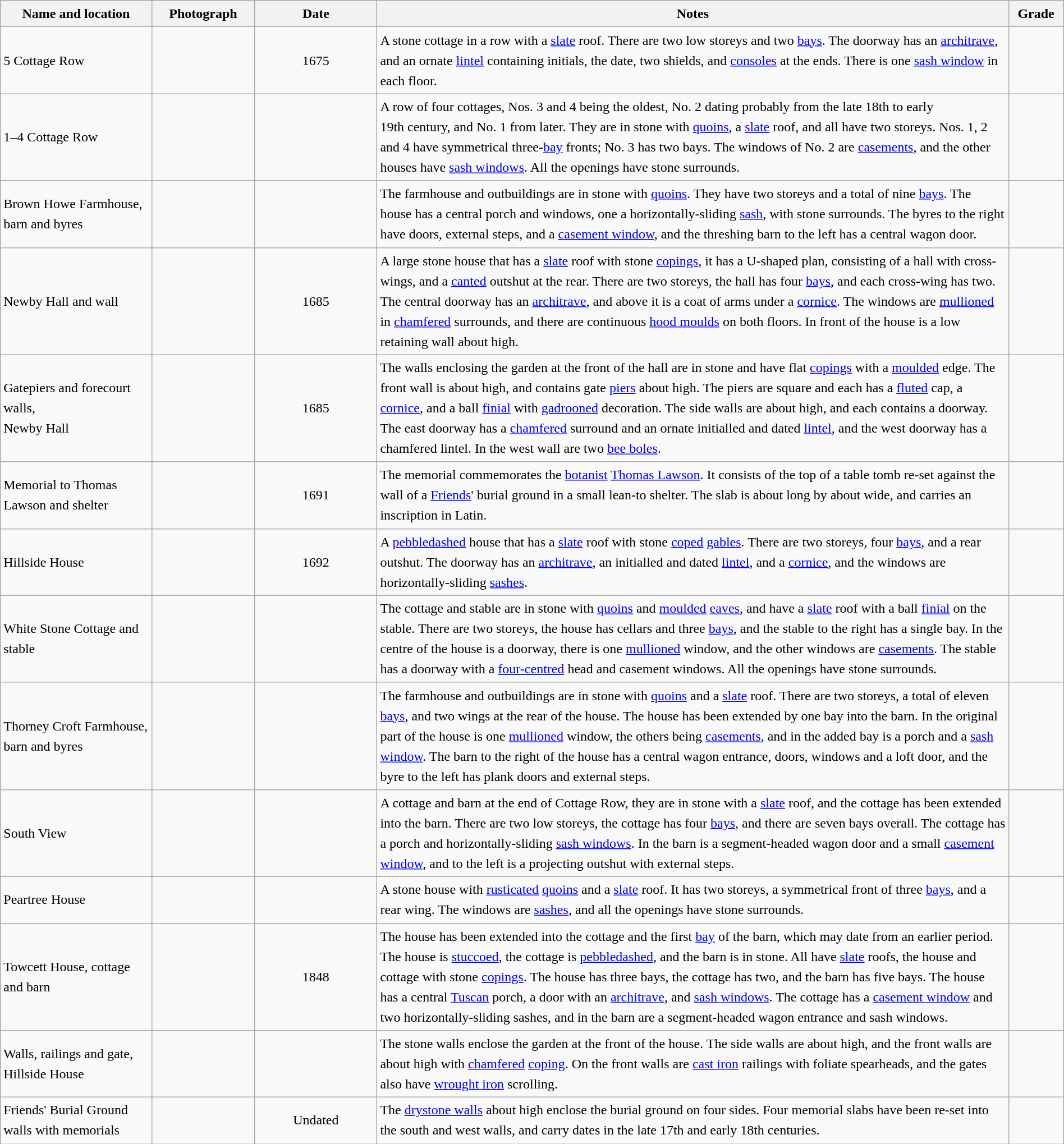<table class="wikitable sortable plainrowheaders" style="width:100%; border:0; text-align:left; line-height:150%;">
<tr>
<th scope="col"  style="width:150px">Name and location</th>
<th scope="col"  style="width:100px" class="unsortable">Photograph</th>
<th scope="col"  style="width:120px">Date</th>
<th scope="col"  style="width:650px" class="unsortable">Notes</th>
<th scope="col"  style="width:50px">Grade</th>
</tr>
<tr>
<td>5 Cottage Row<br><small></small></td>
<td></td>
<td align="center">1675</td>
<td>A stone cottage in a row with a <a href='#'>slate</a> roof.  There are two low storeys and two <a href='#'>bays</a>.  The doorway has an <a href='#'>architrave</a>, and an ornate <a href='#'>lintel</a> containing initials, the date, two shields, and <a href='#'>consoles</a> at the ends.  There is one <a href='#'>sash window</a> in each floor.</td>
<td align="center" ></td>
</tr>
<tr>
<td>1–4 Cottage Row<br><small></small></td>
<td></td>
<td align="center"></td>
<td>A row of four cottages, Nos. 3 and 4 being the oldest, No. 2 dating probably from the late 18th to early 19th century, and No. 1 from later.  They are in stone with <a href='#'>quoins</a>, a <a href='#'>slate</a> roof, and all have two storeys.  Nos. 1, 2 and 4 have symmetrical three-<a href='#'>bay</a> fronts; No. 3 has two bays.  The windows of No. 2 are <a href='#'>casements</a>, and the other houses have <a href='#'>sash windows</a>.  All the openings have stone surrounds.</td>
<td align="center" ></td>
</tr>
<tr>
<td>Brown Howe Farmhouse, barn and byres<br><small></small></td>
<td></td>
<td align="center"></td>
<td>The farmhouse and outbuildings are in stone with <a href='#'>quoins</a>.  They have two storeys and a total of nine <a href='#'>bays</a>.  The house has a central porch and windows, one a horizontally-sliding <a href='#'>sash</a>, with stone surrounds.  The byres to the right have doors, external steps, and a <a href='#'>casement window</a>, and the threshing barn to the left has a central wagon door.</td>
<td align="center" ></td>
</tr>
<tr>
<td>Newby Hall and wall<br><small></small></td>
<td></td>
<td align="center">1685</td>
<td>A large stone house that has a <a href='#'>slate</a> roof with stone <a href='#'>copings</a>, it has a U-shaped plan, consisting of a hall with cross-wings, and a <a href='#'>canted</a> outshut at the rear.  There are two storeys, the hall has four <a href='#'>bays</a>, and each cross-wing has two.  The central doorway has an <a href='#'>architrave</a>, and above it is a coat of arms under a <a href='#'>cornice</a>.  The windows are <a href='#'>mullioned</a> in <a href='#'>chamfered</a> surrounds, and there are continuous <a href='#'>hood moulds</a> on both floors.  In front of the house is a low retaining wall about  high.</td>
<td align="center" ></td>
</tr>
<tr>
<td>Gatepiers and forecourt walls,<br>Newby Hall<br><small></small></td>
<td></td>
<td align="center">1685</td>
<td>The walls enclosing the garden at the front of the hall are in stone and have flat <a href='#'>copings</a> with a <a href='#'>moulded</a> edge.  The front wall is about  high, and contains gate <a href='#'>piers</a> about  high.  The piers are square and each has a <a href='#'>fluted</a> cap, a <a href='#'>cornice</a>, and a ball <a href='#'>finial</a> with <a href='#'>gadrooned</a> decoration.  The side walls are about  high, and each contains a doorway.  The east doorway has a <a href='#'>chamfered</a> surround and an ornate initialled and dated <a href='#'>lintel</a>, and the west doorway has a chamfered lintel.  In the west wall are two <a href='#'>bee boles</a>.</td>
<td align="center" ></td>
</tr>
<tr>
<td>Memorial to Thomas Lawson and shelter<br><small></small></td>
<td></td>
<td align="center">1691</td>
<td>The memorial commemorates the <a href='#'>botanist</a> <a href='#'>Thomas Lawson</a>.  It consists of the top of a table tomb re-set against the wall of a <a href='#'>Friends</a>' burial ground in a small lean-to shelter.  The slab is about  long by about  wide, and carries an inscription in Latin.</td>
<td align="center" ></td>
</tr>
<tr>
<td>Hillside House<br><small></small></td>
<td></td>
<td align="center">1692</td>
<td>A <a href='#'>pebbledashed</a> house that has a <a href='#'>slate</a> roof with stone <a href='#'>coped</a> <a href='#'>gables</a>.  There are two storeys, four <a href='#'>bays</a>, and a rear outshut.  The doorway has an <a href='#'>architrave</a>, an initialled and dated <a href='#'>lintel</a>, and a <a href='#'>cornice</a>, and the windows are horizontally-sliding <a href='#'>sashes</a>.</td>
<td align="center" ></td>
</tr>
<tr>
<td>White Stone Cottage and stable<br><small></small></td>
<td></td>
<td align="center"></td>
<td>The cottage and stable are in stone with <a href='#'>quoins</a> and <a href='#'>moulded</a> <a href='#'>eaves</a>, and have a <a href='#'>slate</a> roof with a ball <a href='#'>finial</a> on the stable.  There are two storeys, the house has cellars and three <a href='#'>bays</a>, and the stable to the right has a single bay.  In the centre of the house is a doorway, there is one <a href='#'>mullioned</a> window, and the other windows are <a href='#'>casements</a>.  The stable has a doorway with a <a href='#'>four-centred</a> head and casement windows.  All the openings have stone surrounds.</td>
<td align="center" ></td>
</tr>
<tr>
<td>Thorney Croft Farmhouse, barn and byres<br><small></small></td>
<td></td>
<td align="center"></td>
<td>The farmhouse and outbuildings are in stone with <a href='#'>quoins</a> and a <a href='#'>slate</a> roof.  There are two storeys, a total of eleven <a href='#'>bays</a>, and two wings at the rear of the house.  The house has been extended by one bay into the barn.  In the original part of the house is one <a href='#'>mullioned</a> window, the others being <a href='#'>casements</a>, and in the added bay is a porch and a <a href='#'>sash window</a>.  The barn to the right of the house has a central wagon entrance, doors, windows and a loft door, and the byre to the left has plank doors and external steps.</td>
<td align="center" ></td>
</tr>
<tr>
<td>South View<br><small></small></td>
<td></td>
<td align="center"></td>
<td>A cottage and barn at the end of Cottage Row, they are in stone with a <a href='#'>slate</a> roof, and the cottage has been extended into the barn.  There are two low storeys, the cottage has four <a href='#'>bays</a>, and there are seven bays overall.  The cottage has a porch and horizontally-sliding <a href='#'>sash windows</a>.  In the barn is a segment-headed wagon door and a small <a href='#'>casement window</a>, and to the left is a projecting outshut with external steps.</td>
<td align="center" ></td>
</tr>
<tr>
<td>Peartree House<br><small></small></td>
<td></td>
<td align="center"></td>
<td>A stone house with <a href='#'>rusticated</a> <a href='#'>quoins</a> and a <a href='#'>slate</a> roof.  It has two storeys, a symmetrical front of three <a href='#'>bays</a>, and a rear wing.  The windows are <a href='#'>sashes</a>, and all the openings have stone surrounds.</td>
<td align="center" ></td>
</tr>
<tr>
<td>Towcett House, cottage and barn<br><small></small></td>
<td></td>
<td align="center">1848</td>
<td>The house has been extended into the cottage and the first <a href='#'>bay</a> of the barn, which may date from an earlier period.  The house is <a href='#'>stuccoed</a>, the cottage is <a href='#'>pebbledashed</a>, and the barn is in stone.  All have <a href='#'>slate</a> roofs, the house and cottage with stone <a href='#'>copings</a>.  The house has three bays, the cottage has two, and the barn has five bays.  The house has a central <a href='#'>Tuscan</a> porch, a door with an <a href='#'>architrave</a>, and <a href='#'>sash windows</a>.  The cottage has a <a href='#'>casement window</a> and two horizontally-sliding sashes, and in the barn are a segment-headed wagon entrance and sash windows.</td>
<td align="center" ></td>
</tr>
<tr>
<td>Walls, railings and gate,<br>Hillside House<br><small></small></td>
<td></td>
<td align="center"></td>
<td>The stone walls enclose the garden at the front of the house.  The side walls are about  high, and the front walls are about  high with <a href='#'>chamfered</a> <a href='#'>coping</a>.  On the front walls are <a href='#'>cast iron</a> railings with foliate spearheads, and the gates also have <a href='#'>wrought iron</a> scrolling.</td>
<td align="center" ></td>
</tr>
<tr>
<td>Friends' Burial Ground walls with memorials<br><small></small></td>
<td></td>
<td align="center">Undated</td>
<td>The <a href='#'>drystone walls</a> about  high enclose the burial ground on four sides.  Four memorial slabs have been re-set into the south and west walls, and carry dates in the late 17th and early 18th centuries.</td>
<td align="center" ></td>
</tr>
<tr>
</tr>
</table>
